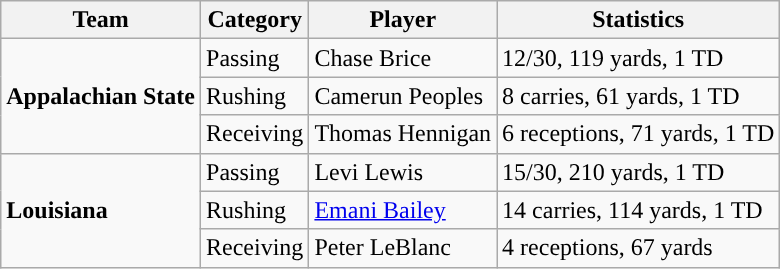<table class="wikitable" style="float: left;">
<tr>
<th>Team</th>
<th>Category</th>
<th>Player</th>
<th>Statistics</th>
</tr>
<tr>
<td rowspan=3><strong>Appalachian State</strong></td>
<td>Passing</td>
<td>Chase Brice</td>
<td>12/30, 119 yards, 1 TD</td>
</tr>
<tr>
<td>Rushing</td>
<td>Camerun Peoples</td>
<td>8 carries, 61 yards, 1 TD</td>
</tr>
<tr>
<td>Receiving</td>
<td>Thomas Hennigan</td>
<td>6 receptions, 71 yards, 1 TD</td>
</tr>
<tr>
<td rowspan=3><strong>Louisiana</strong></td>
<td>Passing</td>
<td>Levi Lewis</td>
<td>15/30, 210 yards, 1 TD</td>
</tr>
<tr>
<td>Rushing</td>
<td><a href='#'>Emani Bailey</a></td>
<td>14 carries, 114 yards, 1 TD</td>
</tr>
<tr>
<td>Receiving</td>
<td>Peter LeBlanc</td>
<td>4 receptions, 67 yards</td>
</tr>
</table>
